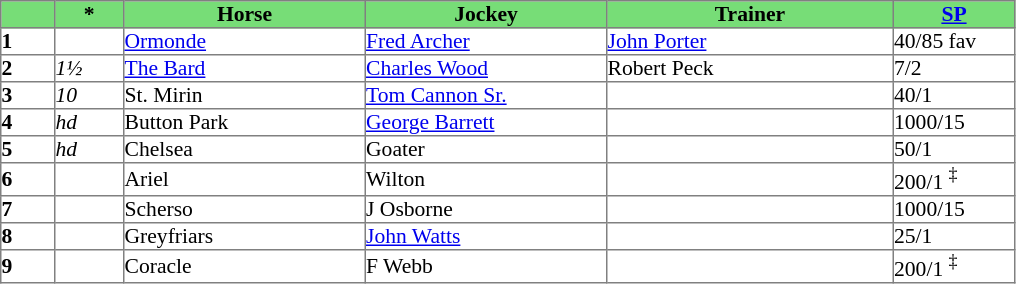<table border="1" cellpadding="0" style="border-collapse: collapse; font-size:90%">
<tr style="background:#7d7; text-align:center;">
<td style="width:35px;"></td>
<td style="width:45px;"><strong>*</strong></td>
<td style="width:160px;"><strong>Horse</strong></td>
<td style="width:160px;"><strong>Jockey</strong></td>
<td style="width:190px;"><strong>Trainer</strong></td>
<td style="width:80px;"><strong><a href='#'>SP</a></strong></td>
</tr>
<tr>
<td><strong>1</strong></td>
<td></td>
<td><a href='#'>Ormonde</a></td>
<td><a href='#'>Fred Archer</a></td>
<td><a href='#'>John Porter</a></td>
<td>40/85 fav</td>
</tr>
<tr>
<td><strong>2</strong></td>
<td><em>1½</em></td>
<td><a href='#'>The Bard</a></td>
<td><a href='#'>Charles Wood</a></td>
<td>Robert Peck</td>
<td>7/2</td>
</tr>
<tr>
<td><strong>3</strong></td>
<td><em>10</em></td>
<td>St. Mirin</td>
<td><a href='#'>Tom Cannon Sr.</a></td>
<td></td>
<td>40/1</td>
</tr>
<tr>
<td><strong>4</strong></td>
<td><em>hd</em></td>
<td>Button Park</td>
<td><a href='#'>George Barrett</a></td>
<td></td>
<td>1000/15</td>
</tr>
<tr>
<td><strong>5</strong></td>
<td><em>hd</em></td>
<td>Chelsea</td>
<td>Goater</td>
<td></td>
<td>50/1</td>
</tr>
<tr>
<td><strong>6</strong></td>
<td></td>
<td>Ariel</td>
<td>Wilton</td>
<td></td>
<td>200/1 <sup>‡</sup></td>
</tr>
<tr>
<td><strong>7</strong></td>
<td></td>
<td>Scherso</td>
<td>J Osborne</td>
<td></td>
<td>1000/15</td>
</tr>
<tr>
<td><strong>8</strong></td>
<td></td>
<td>Greyfriars</td>
<td><a href='#'>John Watts</a></td>
<td></td>
<td>25/1</td>
</tr>
<tr>
<td><strong>9</strong></td>
<td></td>
<td>Coracle</td>
<td>F Webb</td>
<td></td>
<td>200/1 <sup>‡</sup></td>
</tr>
</table>
